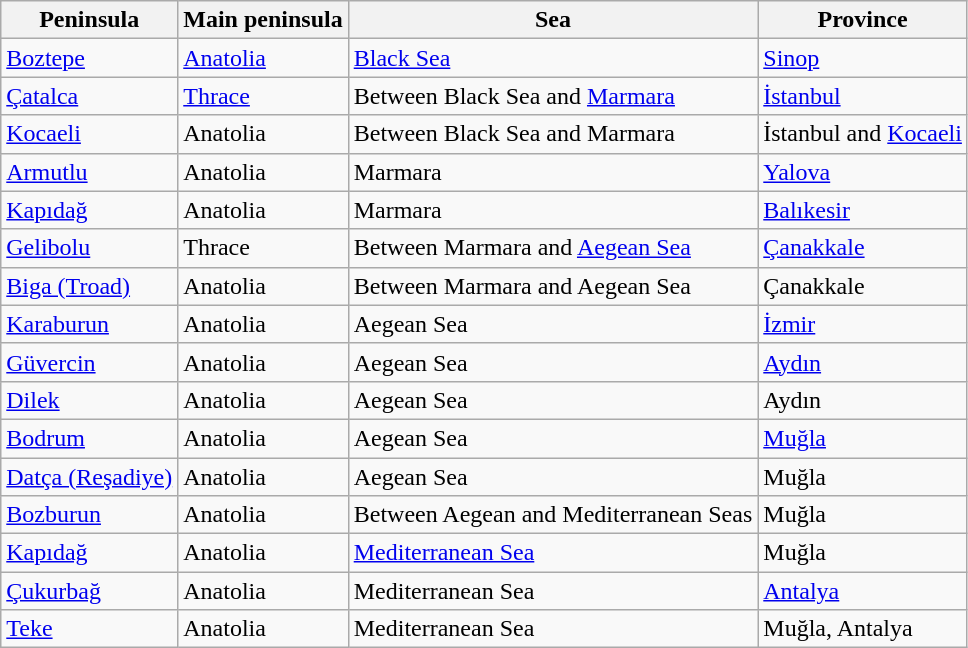<table class="sortable wikitable">
<tr>
<th>Peninsula</th>
<th>Main peninsula</th>
<th>Sea</th>
<th>Province</th>
</tr>
<tr>
<td><a href='#'>Boztepe</a></td>
<td><a href='#'>Anatolia</a></td>
<td><a href='#'>Black Sea</a></td>
<td><a href='#'>Sinop</a></td>
</tr>
<tr>
<td><a href='#'>Çatalca</a></td>
<td><a href='#'>Thrace</a></td>
<td>Between Black Sea and <a href='#'>Marmara</a></td>
<td><a href='#'>İstanbul</a></td>
</tr>
<tr>
<td><a href='#'>Kocaeli</a></td>
<td>Anatolia</td>
<td>Between Black Sea and Marmara</td>
<td>İstanbul and <a href='#'>Kocaeli</a></td>
</tr>
<tr>
<td><a href='#'>Armutlu</a></td>
<td>Anatolia</td>
<td>Marmara</td>
<td><a href='#'>Yalova</a></td>
</tr>
<tr>
<td><a href='#'>Kapıdağ</a></td>
<td>Anatolia</td>
<td>Marmara</td>
<td><a href='#'>Balıkesir</a></td>
</tr>
<tr>
<td><a href='#'>Gelibolu</a></td>
<td>Thrace</td>
<td>Between Marmara and <a href='#'>Aegean Sea</a></td>
<td><a href='#'>Çanakkale</a></td>
</tr>
<tr>
<td><a href='#'>Biga (Troad)</a></td>
<td>Anatolia</td>
<td>Between Marmara and Aegean Sea</td>
<td>Çanakkale</td>
</tr>
<tr>
<td><a href='#'>Karaburun</a></td>
<td>Anatolia</td>
<td>Aegean Sea</td>
<td><a href='#'>İzmir</a></td>
</tr>
<tr>
<td><a href='#'>Güvercin</a></td>
<td>Anatolia</td>
<td>Aegean Sea</td>
<td><a href='#'>Aydın</a></td>
</tr>
<tr>
<td><a href='#'>Dilek</a></td>
<td>Anatolia</td>
<td>Aegean Sea</td>
<td>Aydın</td>
</tr>
<tr>
<td><a href='#'>Bodrum</a></td>
<td>Anatolia</td>
<td>Aegean Sea</td>
<td><a href='#'>Muğla</a></td>
</tr>
<tr>
<td><a href='#'>Datça (Reşadiye)</a></td>
<td>Anatolia</td>
<td>Aegean Sea</td>
<td>Muğla</td>
</tr>
<tr>
<td><a href='#'>Bozburun</a></td>
<td>Anatolia</td>
<td>Between Aegean and Mediterranean Seas</td>
<td>Muğla</td>
</tr>
<tr>
<td><a href='#'>Kapıdağ</a></td>
<td>Anatolia</td>
<td><a href='#'>Mediterranean Sea</a></td>
<td>Muğla</td>
</tr>
<tr>
<td><a href='#'>Çukurbağ</a></td>
<td>Anatolia</td>
<td>Mediterranean Sea</td>
<td><a href='#'>Antalya</a></td>
</tr>
<tr>
<td><a href='#'>Teke</a></td>
<td>Anatolia</td>
<td>Mediterranean Sea</td>
<td>Muğla, Antalya</td>
</tr>
</table>
